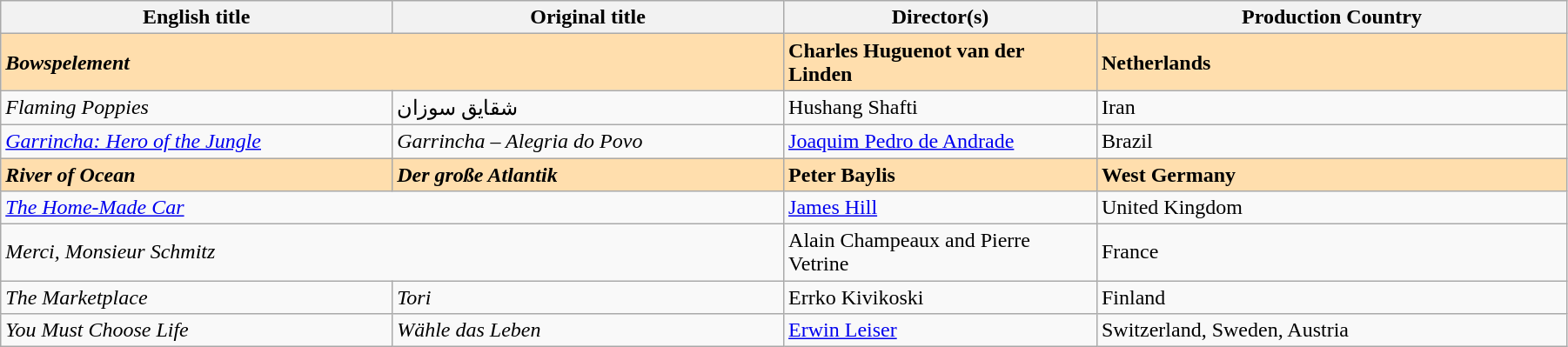<table class="wikitable" width="95%" cellpadding="5">
<tr>
<th width="25%">English title</th>
<th width="25%">Original title</th>
<th width="20%">Director(s)</th>
<th width="30%">Production Country</th>
</tr>
<tr style="background:#FFDEAD;">
<td colspan="2"><strong><em>Bowspelement</em></strong></td>
<td><strong>Charles Huguenot van der Linden</strong></td>
<td><strong>Netherlands</strong></td>
</tr>
<tr>
<td><em>Flaming Poppies</em></td>
<td>شقایق سوزان</td>
<td>Hushang Shafti</td>
<td>Iran</td>
</tr>
<tr>
<td><em><a href='#'>Garrincha: Hero of the Jungle</a></em></td>
<td><em>Garrincha – Alegria do Povo</em></td>
<td><a href='#'>Joaquim Pedro de Andrade</a></td>
<td>Brazil</td>
</tr>
<tr style="background:#FFDEAD;">
<td><strong><em>River of Ocean</em></strong></td>
<td><strong><em>Der große Atlantik</em></strong></td>
<td><strong>Peter Baylis</strong></td>
<td><strong>West Germany</strong></td>
</tr>
<tr>
<td colspan="2"><em><a href='#'>The Home-Made Car</a></em></td>
<td><a href='#'>James Hill</a></td>
<td>United Kingdom</td>
</tr>
<tr>
<td colspan="2"><em>Merci, Monsieur Schmitz</em></td>
<td>Alain Champeaux and Pierre Vetrine</td>
<td>France</td>
</tr>
<tr>
<td><em>The Marketplace</em></td>
<td><em>Tori</em></td>
<td>Errko Kivikoski</td>
<td>Finland</td>
</tr>
<tr>
<td><em>You Must Choose Life</em></td>
<td><em>Wähle das Leben</em></td>
<td><a href='#'>Erwin Leiser</a></td>
<td>Switzerland, Sweden, Austria</td>
</tr>
</table>
